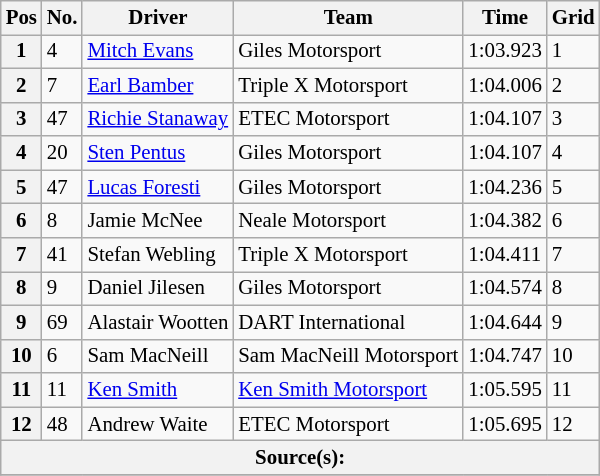<table class="wikitable" style="font-size: 87%;">
<tr>
<th>Pos</th>
<th>No.</th>
<th>Driver</th>
<th>Team</th>
<th>Time</th>
<th>Grid</th>
</tr>
<tr>
<th>1</th>
<td>4</td>
<td> <a href='#'>Mitch Evans</a></td>
<td>Giles Motorsport</td>
<td>1:03.923</td>
<td>1</td>
</tr>
<tr>
<th>2</th>
<td>7</td>
<td> <a href='#'>Earl Bamber</a></td>
<td>Triple X Motorsport</td>
<td>1:04.006</td>
<td>2</td>
</tr>
<tr>
<th>3</th>
<td>47</td>
<td> <a href='#'>Richie Stanaway</a></td>
<td>ETEC Motorsport</td>
<td>1:04.107</td>
<td>3</td>
</tr>
<tr>
<th>4</th>
<td>20</td>
<td> <a href='#'>Sten Pentus</a></td>
<td>Giles Motorsport</td>
<td>1:04.107</td>
<td>4</td>
</tr>
<tr>
<th>5</th>
<td>47</td>
<td> <a href='#'>Lucas Foresti</a></td>
<td>Giles Motorsport</td>
<td>1:04.236</td>
<td>5</td>
</tr>
<tr>
<th>6</th>
<td>8</td>
<td> Jamie McNee</td>
<td>Neale Motorsport</td>
<td>1:04.382</td>
<td>6</td>
</tr>
<tr>
<th>7</th>
<td>41</td>
<td> Stefan Webling</td>
<td>Triple X Motorsport</td>
<td>1:04.411</td>
<td>7</td>
</tr>
<tr>
<th>8</th>
<td>9</td>
<td> Daniel Jilesen</td>
<td>Giles Motorsport</td>
<td>1:04.574</td>
<td>8</td>
</tr>
<tr>
<th>9</th>
<td>69</td>
<td> Alastair Wootten</td>
<td>DART International</td>
<td>1:04.644</td>
<td>9</td>
</tr>
<tr>
<th>10</th>
<td>6</td>
<td> Sam MacNeill</td>
<td>Sam MacNeill Motorsport</td>
<td>1:04.747</td>
<td>10</td>
</tr>
<tr>
<th>11</th>
<td>11</td>
<td> <a href='#'>Ken Smith</a></td>
<td><a href='#'>Ken Smith Motorsport</a></td>
<td>1:05.595</td>
<td>11</td>
</tr>
<tr>
<th>12</th>
<td>48</td>
<td> Andrew Waite</td>
<td>ETEC Motorsport</td>
<td>1:05.695</td>
<td>12</td>
</tr>
<tr>
<th colspan=6>Source(s):</th>
</tr>
<tr>
</tr>
</table>
